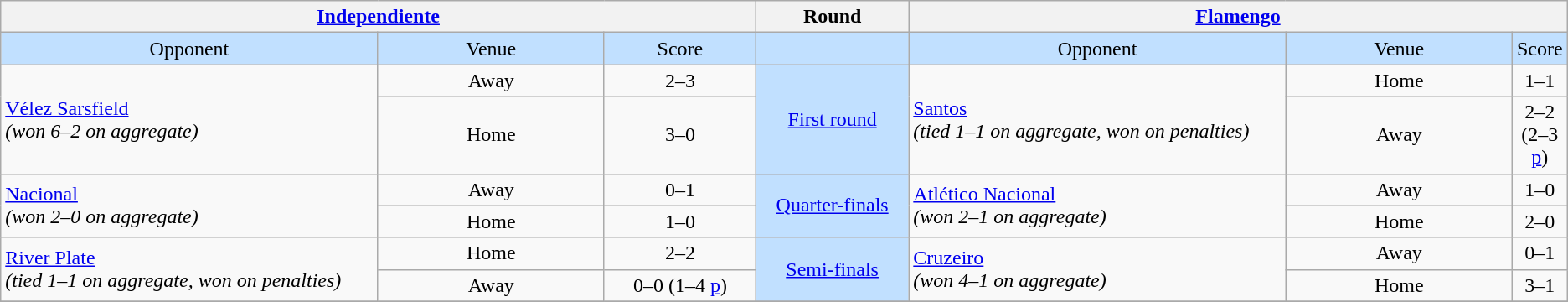<table class="wikitable" style="text-align: center;">
<tr>
<th colspan=3> <a href='#'>Independiente</a></th>
<th>Round</th>
<th colspan=3> <a href='#'>Flamengo</a></th>
</tr>
<tr bgcolor=#c1e0ff>
<td width=25%>Opponent</td>
<td width=15%>Venue</td>
<td width=10%>Score</td>
<td width=10%></td>
<td width=25%>Opponent</td>
<td width=15%>Venue</td>
<td width=10%>Score</td>
</tr>
<tr>
<td rowspan=2 align=left> <a href='#'>Vélez Sarsfield</a><br><em>(won 6–2 on aggregate)</em></td>
<td>Away</td>
<td>2–3</td>
<td rowspan=2 bgcolor=#c1e0ff><a href='#'>First round</a></td>
<td rowspan=2 align=left> <a href='#'>Santos</a><br><em>(tied 1–1 on aggregate, won on penalties)</em></td>
<td>Home</td>
<td>1–1</td>
</tr>
<tr>
<td>Home</td>
<td>3–0</td>
<td>Away</td>
<td>2–2 (2–3 <a href='#'>p</a>)</td>
</tr>
<tr>
<td rowspan=2 align=left> <a href='#'>Nacional</a><br><em>(won 2–0 on aggregate)</em></td>
<td>Away</td>
<td>0–1</td>
<td rowspan=2 bgcolor=#c1e0ff><a href='#'>Quarter-finals</a></td>
<td rowspan=2 align=left> <a href='#'>Atlético Nacional</a><br><em>(won 2–1 on aggregate)</em></td>
<td>Away</td>
<td>1–0</td>
</tr>
<tr>
<td>Home</td>
<td>1–0</td>
<td>Home</td>
<td>2–0</td>
</tr>
<tr>
<td rowspan=2 align=left> <a href='#'>River Plate</a><br><em>(tied 1–1 on aggregate, won on penalties)</em></td>
<td>Home</td>
<td>2–2</td>
<td rowspan=2 bgcolor=#c1e0ff><a href='#'>Semi-finals</a></td>
<td rowspan=2 align=left> <a href='#'>Cruzeiro</a><br><em>(won 4–1 on aggregate)</em></td>
<td>Away</td>
<td>0–1</td>
</tr>
<tr>
<td>Away</td>
<td>0–0 (1–4 <a href='#'>p</a>)</td>
<td>Home</td>
<td>3–1</td>
</tr>
<tr>
</tr>
</table>
